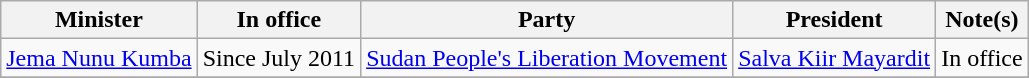<table class="wikitable">
<tr>
<th>Minister</th>
<th>In office</th>
<th>Party</th>
<th>President</th>
<th>Note(s)</th>
</tr>
<tr>
<td><a href='#'>Jema Nunu Kumba</a></td>
<td>Since July 2011</td>
<td><a href='#'>Sudan People's Liberation Movement</a></td>
<td><a href='#'>Salva Kiir Mayardit</a></td>
<td>In office</td>
</tr>
<tr>
</tr>
</table>
